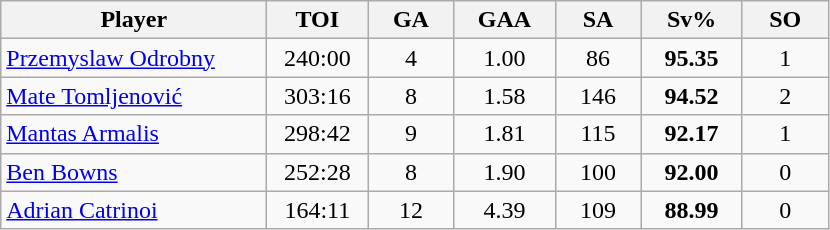<table class="wikitable sortable" style="text-align:center;">
<tr>
<th style="width:170px;">Player</th>
<th style="width:60px;">TOI</th>
<th style="width:50px;">GA</th>
<th style="width:60px;">GAA</th>
<th style="width:50px;">SA</th>
<th style="width:60px;">Sv%</th>
<th style="width:50px;">SO</th>
</tr>
<tr>
<td style="text-align:left;"> <a href='#'>Przemyslaw Odrobny</a></td>
<td>240:00</td>
<td>4</td>
<td>1.00</td>
<td>86</td>
<td><strong>95.35</strong></td>
<td>1</td>
</tr>
<tr>
<td style="text-align:left;"> <a href='#'>Mate Tomljenović</a></td>
<td>303:16</td>
<td>8</td>
<td>1.58</td>
<td>146</td>
<td><strong>94.52</strong></td>
<td>2</td>
</tr>
<tr>
<td style="text-align:left;"> <a href='#'>Mantas Armalis</a></td>
<td>298:42</td>
<td>9</td>
<td>1.81</td>
<td>115</td>
<td><strong>92.17</strong></td>
<td>1</td>
</tr>
<tr>
<td style="text-align:left;"> <a href='#'>Ben Bowns</a></td>
<td>252:28</td>
<td>8</td>
<td>1.90</td>
<td>100</td>
<td><strong>92.00</strong></td>
<td>0</td>
</tr>
<tr>
<td style="text-align:left;"> <a href='#'>Adrian Catrinoi</a></td>
<td>164:11</td>
<td>12</td>
<td>4.39</td>
<td>109</td>
<td><strong>88.99</strong></td>
<td>0</td>
</tr>
</table>
